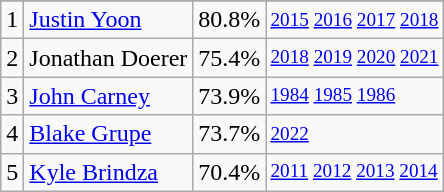<table class="wikitable">
<tr>
</tr>
<tr>
<td>1</td>
<td><a href='#'>Justin Yoon</a></td>
<td><abbr>80.8%</abbr></td>
<td style="font-size:80%;"><a href='#'>2015</a> <a href='#'>2016</a> <a href='#'>2017</a> <a href='#'>2018</a></td>
</tr>
<tr>
<td>2</td>
<td>Jonathan Doerer</td>
<td><abbr>75.4%</abbr></td>
<td style="font-size:80%;"><a href='#'>2018</a> <a href='#'>2019</a> <a href='#'>2020</a> <a href='#'>2021</a></td>
</tr>
<tr>
<td>3</td>
<td><a href='#'>John Carney</a></td>
<td><abbr>73.9%</abbr></td>
<td style="font-size:80%;"><a href='#'>1984</a> <a href='#'>1985</a> <a href='#'>1986</a></td>
</tr>
<tr>
<td>4</td>
<td><a href='#'>Blake Grupe</a></td>
<td><abbr>73.7%</abbr></td>
<td style="font-size:80%;"><a href='#'>2022</a></td>
</tr>
<tr>
<td>5</td>
<td><a href='#'>Kyle Brindza</a></td>
<td><abbr>70.4%</abbr></td>
<td style="font-size:80%;"><a href='#'>2011</a> <a href='#'>2012</a> <a href='#'>2013</a> <a href='#'>2014</a></td>
</tr>
</table>
